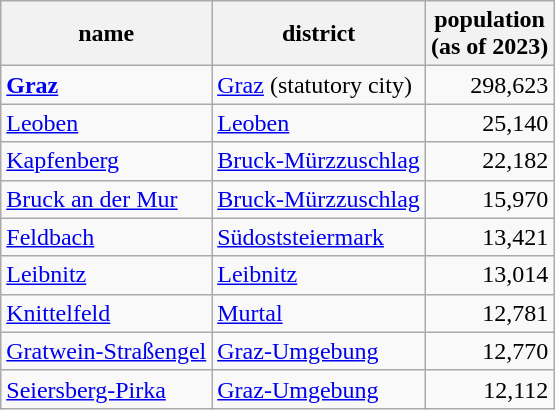<table class="wikitable sortable sticky-header" style="text-align:right">
<tr>
<th>name</th>
<th>district</th>
<th>population<br>(as of 2023)</th>
</tr>
<tr>
<td style="text-align:left"><strong><a href='#'>Graz</a></strong></td>
<td style="text-align:left"><a href='#'>Graz</a> (statutory city)</td>
<td>298,623</td>
</tr>
<tr>
<td style="text-align:left"><a href='#'>Leoben</a></td>
<td style="text-align:left"><a href='#'>Leoben</a></td>
<td>25,140</td>
</tr>
<tr>
<td style="text-align:left"><a href='#'>Kapfenberg</a></td>
<td style="text-align:left"><a href='#'>Bruck-Mürzzuschlag</a></td>
<td>22,182</td>
</tr>
<tr>
<td style="text-align:left"><a href='#'>Bruck an der Mur</a></td>
<td style="text-align:left"><a href='#'>Bruck-Mürzzuschlag</a></td>
<td>15,970</td>
</tr>
<tr>
<td style="text-align:left"><a href='#'>Feldbach</a></td>
<td style="text-align:left"><a href='#'>Südoststeiermark</a></td>
<td>13,421</td>
</tr>
<tr>
<td style="text-align:left"><a href='#'>Leibnitz</a></td>
<td style="text-align:left"><a href='#'>Leibnitz</a></td>
<td>13,014</td>
</tr>
<tr>
<td style="text-align:left"><a href='#'>Knittelfeld</a></td>
<td style="text-align:left"><a href='#'>Murtal</a></td>
<td>12,781</td>
</tr>
<tr>
<td style="text-align:left"><a href='#'>Gratwein-Straßengel</a></td>
<td style="text-align:left"><a href='#'>Graz-Umgebung</a></td>
<td>12,770</td>
</tr>
<tr>
<td style="text-align:left"><a href='#'>Seiersberg-Pirka</a></td>
<td style="text-align:left"><a href='#'>Graz-Umgebung</a></td>
<td>12,112</td>
</tr>
</table>
